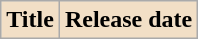<table class="wikitable plainrowheaders">
<tr bgcolor="#f2dfc6">
<th style="background:#f2dfc6;">Title</th>
<th style="background:#f2dfc6;">Release date<br>








</th>
</tr>
</table>
